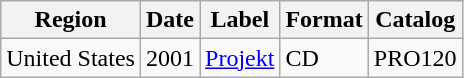<table class="wikitable">
<tr>
<th>Region</th>
<th>Date</th>
<th>Label</th>
<th>Format</th>
<th>Catalog</th>
</tr>
<tr>
<td>United States</td>
<td>2001</td>
<td><a href='#'>Projekt</a></td>
<td>CD</td>
<td>PRO120</td>
</tr>
</table>
